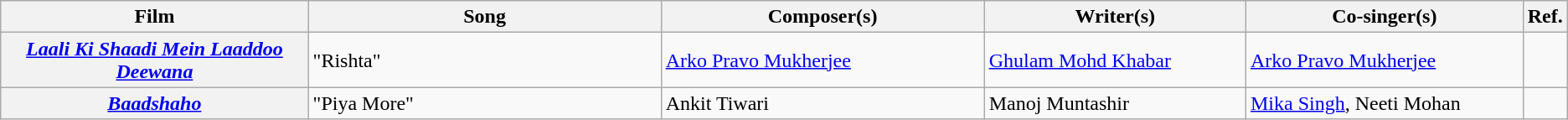<table class="wikitable">
<tr>
<th scope="col" width=20%><strong>Film</strong></th>
<th scope="col" width=23%><strong>Song</strong></th>
<th scope="col" width=21%><strong>Composer(s)</strong></th>
<th scope="col" width=17%><strong>Writer(s)</strong></th>
<th scope="col" width=18%><strong>Co-singer(s)</strong></th>
<th scope="col" width=1%><strong>Ref.</strong></th>
</tr>
<tr>
<th scope=row><em><a href='#'>Laali Ki Shaadi Mein Laaddoo Deewana</a></em></th>
<td>"Rishta"</td>
<td><a href='#'>Arko Pravo Mukherjee</a></td>
<td><a href='#'>Ghulam Mohd Khabar</a></td>
<td><a href='#'>Arko Pravo Mukherjee</a></td>
<td></td>
</tr>
<tr>
<th scope="row"><em><a href='#'>Baadshaho</a></em></th>
<td>"Piya More"</td>
<td>Ankit Tiwari</td>
<td>Manoj Muntashir</td>
<td><a href='#'>Mika Singh</a>, Neeti Mohan</td>
<td></td>
</tr>
</table>
